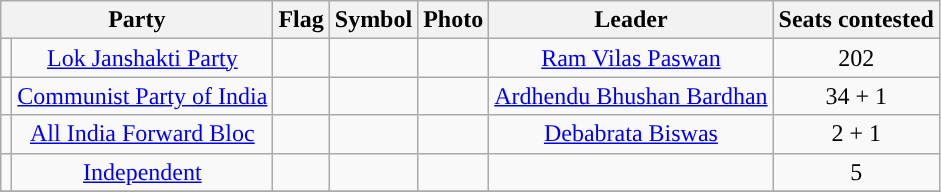<table class="wikitable" style="text-align:center;">
<tr>
<th colspan="2">Party</th>
<th>Flag</th>
<th>Symbol</th>
<th>Photo</th>
<th>Leader</th>
<th>Seats contested</th>
</tr>
<tr>
<td></td>
<td><a href='#'>Lok Janshakti Party</a></td>
<td></td>
<td></td>
<td></td>
<td><a href='#'>Ram Vilas Paswan</a></td>
<td>202</td>
</tr>
<tr>
<td></td>
<td><a href='#'>Communist Party of India</a></td>
<td></td>
<td></td>
<td></td>
<td><a href='#'>Ardhendu Bhushan Bardhan</a></td>
<td>34 + 1 </td>
</tr>
<tr>
<td></td>
<td><a href='#'>All India Forward Bloc</a></td>
<td></td>
<td></td>
<td></td>
<td><a href='#'>Debabrata Biswas</a></td>
<td>2 + 1 </td>
</tr>
<tr>
<td></td>
<td><a href='#'>Independent</a></td>
<td></td>
<td></td>
<td></td>
<td></td>
<td>5</td>
</tr>
<tr>
</tr>
</table>
